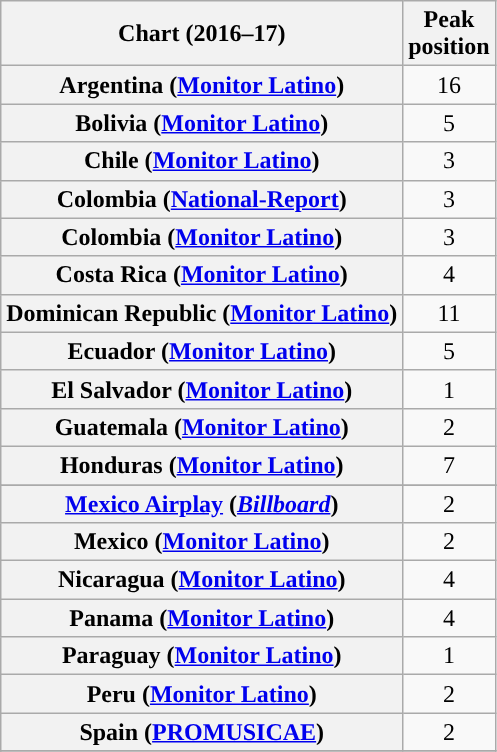<table class="wikitable sortable plainrowheaders" style="text-align:center">
<tr>
<th>Chart (2016–17)</th>
<th>Peak<br>position</th>
</tr>
<tr>
<th scope="row">Argentina (<a href='#'>Monitor Latino</a>)</th>
<td>16</td>
</tr>
<tr>
<th scope="row">Bolivia (<a href='#'>Monitor Latino</a>)</th>
<td>5</td>
</tr>
<tr>
<th scope="row">Chile (<a href='#'>Monitor Latino</a>)</th>
<td>3</td>
</tr>
<tr>
<th scope="row">Colombia (<a href='#'>National-Report</a>)</th>
<td>3</td>
</tr>
<tr>
<th scope="row">Colombia (<a href='#'>Monitor Latino</a>)</th>
<td>3</td>
</tr>
<tr>
<th scope="row">Costa Rica (<a href='#'>Monitor Latino</a>)</th>
<td>4</td>
</tr>
<tr>
<th scope="row">Dominican Republic (<a href='#'>Monitor Latino</a>)</th>
<td>11</td>
</tr>
<tr>
<th scope="row">Ecuador (<a href='#'>Monitor Latino</a>)</th>
<td>5</td>
</tr>
<tr>
<th scope="row">El Salvador (<a href='#'>Monitor Latino</a>)</th>
<td>1</td>
</tr>
<tr>
<th scope="row">Guatemala (<a href='#'>Monitor Latino</a>)</th>
<td>2</td>
</tr>
<tr>
<th scope="row">Honduras (<a href='#'>Monitor Latino</a>)</th>
<td>7</td>
</tr>
<tr>
</tr>
<tr>
<th scope="row"><a href='#'>Mexico Airplay</a> (<em><a href='#'>Billboard</a></em>)</th>
<td>2</td>
</tr>
<tr>
<th scope="row">Mexico (<a href='#'>Monitor Latino</a>)</th>
<td>2</td>
</tr>
<tr>
<th scope="row">Nicaragua (<a href='#'>Monitor Latino</a>)</th>
<td>4</td>
</tr>
<tr>
<th scope="row">Panama (<a href='#'>Monitor Latino</a>)</th>
<td>4</td>
</tr>
<tr>
<th scope="row">Paraguay (<a href='#'>Monitor Latino</a>)</th>
<td>1</td>
</tr>
<tr>
<th scope="row">Peru (<a href='#'>Monitor Latino</a>)</th>
<td>2</td>
</tr>
<tr>
<th scope="row">Spain (<a href='#'>PROMUSICAE</a>)</th>
<td>2</td>
</tr>
<tr>
</tr>
<tr>
</tr>
<tr>
</tr>
<tr>
</tr>
<tr>
</tr>
</table>
